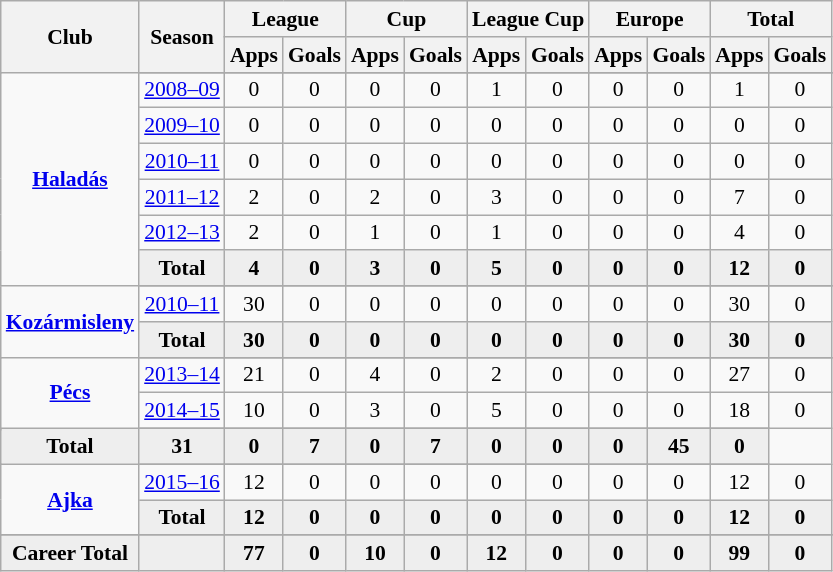<table class="wikitable" style="font-size:90%; text-align: center;">
<tr>
<th rowspan="2">Club</th>
<th rowspan="2">Season</th>
<th colspan="2">League</th>
<th colspan="2">Cup</th>
<th colspan="2">League Cup</th>
<th colspan="2">Europe</th>
<th colspan="2">Total</th>
</tr>
<tr>
<th>Apps</th>
<th>Goals</th>
<th>Apps</th>
<th>Goals</th>
<th>Apps</th>
<th>Goals</th>
<th>Apps</th>
<th>Goals</th>
<th>Apps</th>
<th>Goals</th>
</tr>
<tr ||-||-||-|->
<td rowspan="7" valign="center"><strong><a href='#'>Haladás</a></strong></td>
</tr>
<tr>
<td><a href='#'>2008–09</a></td>
<td>0</td>
<td>0</td>
<td>0</td>
<td>0</td>
<td>1</td>
<td>0</td>
<td>0</td>
<td>0</td>
<td>1</td>
<td>0</td>
</tr>
<tr>
<td><a href='#'>2009–10</a></td>
<td>0</td>
<td>0</td>
<td>0</td>
<td>0</td>
<td>0</td>
<td>0</td>
<td>0</td>
<td>0</td>
<td>0</td>
<td>0</td>
</tr>
<tr>
<td><a href='#'>2010–11</a></td>
<td>0</td>
<td>0</td>
<td>0</td>
<td>0</td>
<td>0</td>
<td>0</td>
<td>0</td>
<td>0</td>
<td>0</td>
<td>0</td>
</tr>
<tr>
<td><a href='#'>2011–12</a></td>
<td>2</td>
<td>0</td>
<td>2</td>
<td>0</td>
<td>3</td>
<td>0</td>
<td>0</td>
<td>0</td>
<td>7</td>
<td>0</td>
</tr>
<tr>
<td><a href='#'>2012–13</a></td>
<td>2</td>
<td>0</td>
<td>1</td>
<td>0</td>
<td>1</td>
<td>0</td>
<td>0</td>
<td>0</td>
<td>4</td>
<td>0</td>
</tr>
<tr style="font-weight:bold; background-color:#eeeeee;">
<td>Total</td>
<td>4</td>
<td>0</td>
<td>3</td>
<td>0</td>
<td>5</td>
<td>0</td>
<td>0</td>
<td>0</td>
<td>12</td>
<td>0</td>
</tr>
<tr>
<td rowspan="3" valign="center"><strong><a href='#'>Kozármisleny</a></strong></td>
</tr>
<tr>
<td><a href='#'>2010–11</a></td>
<td>30</td>
<td>0</td>
<td>0</td>
<td>0</td>
<td>0</td>
<td>0</td>
<td>0</td>
<td>0</td>
<td>30</td>
<td>0</td>
</tr>
<tr style="font-weight:bold; background-color:#eeeeee;">
<td>Total</td>
<td>30</td>
<td>0</td>
<td>0</td>
<td>0</td>
<td>0</td>
<td>0</td>
<td>0</td>
<td>0</td>
<td>30</td>
<td>0</td>
</tr>
<tr>
<td rowspan="4" valign="center"><strong><a href='#'>Pécs</a></strong></td>
</tr>
<tr>
<td><a href='#'>2013–14</a></td>
<td>21</td>
<td>0</td>
<td>4</td>
<td>0</td>
<td>2</td>
<td>0</td>
<td>0</td>
<td>0</td>
<td>27</td>
<td>0</td>
</tr>
<tr>
<td><a href='#'>2014–15</a></td>
<td>10</td>
<td>0</td>
<td>3</td>
<td>0</td>
<td>5</td>
<td>0</td>
<td>0</td>
<td>0</td>
<td>18</td>
<td>0</td>
</tr>
<tr>
</tr>
<tr style="font-weight:bold; background-color:#eeeeee;">
<td>Total</td>
<td>31</td>
<td>0</td>
<td>7</td>
<td>0</td>
<td>7</td>
<td>0</td>
<td>0</td>
<td>0</td>
<td>45</td>
<td>0</td>
</tr>
<tr>
<td rowspan="3" valign="center"><strong><a href='#'>Ajka</a></strong></td>
</tr>
<tr>
<td><a href='#'>2015–16</a></td>
<td>12</td>
<td>0</td>
<td>0</td>
<td>0</td>
<td>0</td>
<td>0</td>
<td>0</td>
<td>0</td>
<td>12</td>
<td>0</td>
</tr>
<tr style="font-weight:bold; background-color:#eeeeee;">
<td>Total</td>
<td>12</td>
<td>0</td>
<td>0</td>
<td>0</td>
<td>0</td>
<td>0</td>
<td>0</td>
<td>0</td>
<td>12</td>
<td>0</td>
</tr>
<tr>
</tr>
<tr style="font-weight:bold; background-color:#eeeeee;">
<td rowspan="1" valign="top"><strong>Career Total</strong></td>
<td></td>
<td><strong>77</strong></td>
<td><strong>0</strong></td>
<td><strong>10</strong></td>
<td><strong>0</strong></td>
<td><strong>12</strong></td>
<td><strong>0</strong></td>
<td><strong>0</strong></td>
<td><strong>0</strong></td>
<td><strong>99</strong></td>
<td><strong>0</strong></td>
</tr>
</table>
